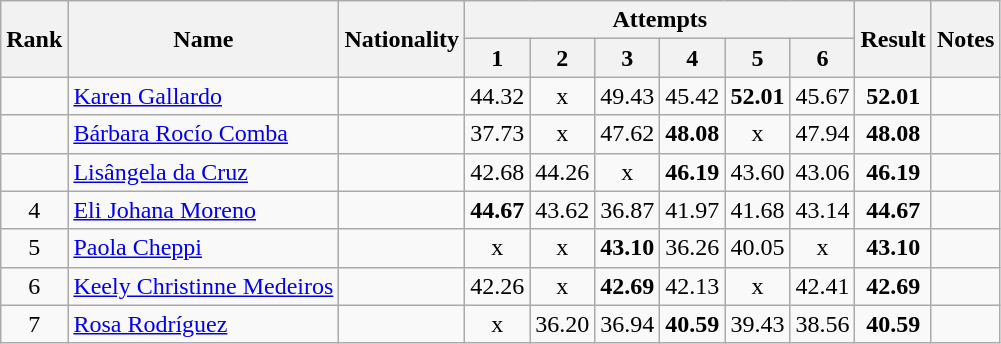<table class="wikitable sortable" style="text-align:center">
<tr>
<th rowspan=2>Rank</th>
<th rowspan=2>Name</th>
<th rowspan=2>Nationality</th>
<th colspan=6>Attempts</th>
<th rowspan=2>Result</th>
<th rowspan=2>Notes</th>
</tr>
<tr>
<th>1</th>
<th>2</th>
<th>3</th>
<th>4</th>
<th>5</th>
<th>6</th>
</tr>
<tr>
<td align=center></td>
<td align=left><a href='#'>Karen Gallardo</a></td>
<td align=left></td>
<td>44.32</td>
<td>x</td>
<td>49.43</td>
<td>45.42</td>
<td><strong>52.01</strong></td>
<td>45.67</td>
<td><strong>52.01</strong></td>
<td></td>
</tr>
<tr>
<td align=center></td>
<td align=left><a href='#'>Bárbara Rocío Comba</a></td>
<td align=left></td>
<td>37.73</td>
<td>x</td>
<td>47.62</td>
<td><strong>48.08</strong></td>
<td>x</td>
<td>47.94</td>
<td><strong>48.08</strong></td>
<td></td>
</tr>
<tr>
<td align=center></td>
<td align=left><a href='#'>Lisângela da Cruz</a></td>
<td align=left></td>
<td>42.68</td>
<td>44.26</td>
<td>x</td>
<td><strong>46.19</strong></td>
<td>43.60</td>
<td>43.06</td>
<td><strong>46.19</strong></td>
<td></td>
</tr>
<tr>
<td align=center>4</td>
<td align=left><a href='#'>Eli Johana Moreno</a></td>
<td align=left></td>
<td><strong>44.67</strong></td>
<td>43.62</td>
<td>36.87</td>
<td>41.97</td>
<td>41.68</td>
<td>43.14</td>
<td><strong>44.67</strong></td>
<td></td>
</tr>
<tr>
<td align=center>5</td>
<td align=left><a href='#'>Paola Cheppi</a></td>
<td align=left></td>
<td>x</td>
<td>x</td>
<td><strong>43.10</strong></td>
<td>36.26</td>
<td>40.05</td>
<td>x</td>
<td><strong>43.10</strong></td>
<td></td>
</tr>
<tr>
<td align=center>6</td>
<td align=left><a href='#'>Keely Christinne Medeiros</a></td>
<td align=left></td>
<td>42.26</td>
<td>x</td>
<td><strong>42.69</strong></td>
<td>42.13</td>
<td>x</td>
<td>42.41</td>
<td><strong>42.69</strong></td>
<td></td>
</tr>
<tr>
<td align=center>7</td>
<td align=left><a href='#'>Rosa Rodríguez</a></td>
<td align=left></td>
<td>x</td>
<td>36.20</td>
<td>36.94</td>
<td><strong>40.59</strong></td>
<td>39.43</td>
<td>38.56</td>
<td><strong>40.59</strong></td>
<td></td>
</tr>
</table>
